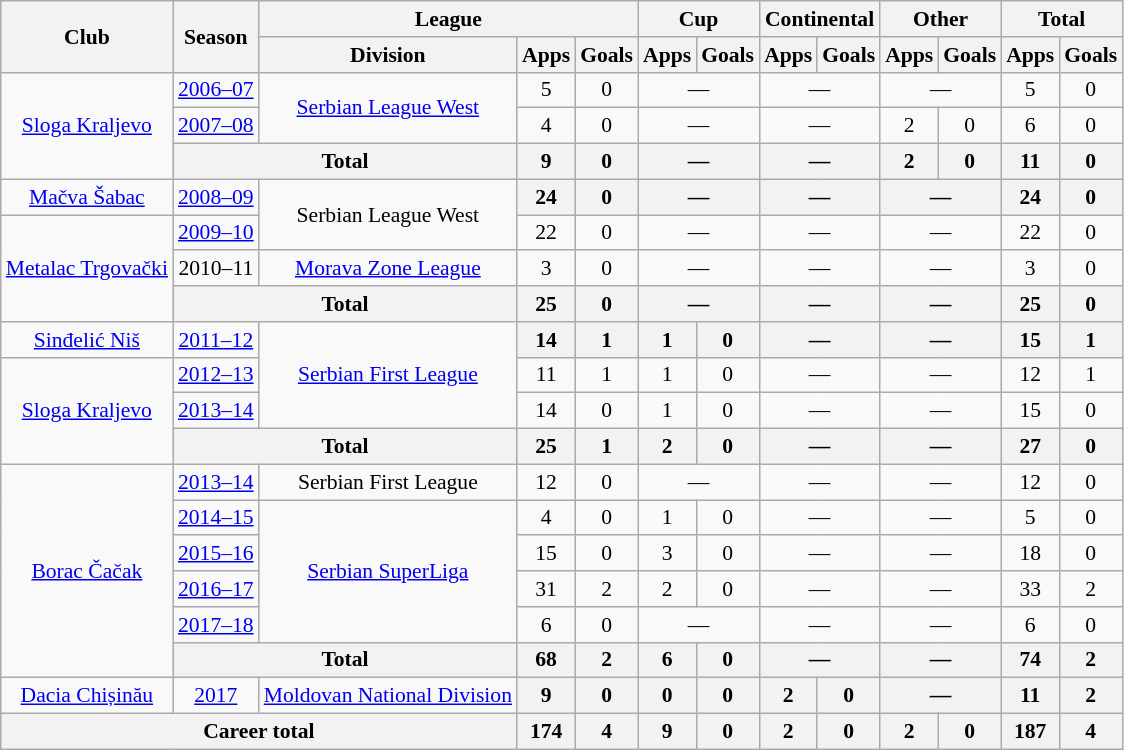<table class="wikitable" style="text-align: center;font-size:90%">
<tr>
<th rowspan="2">Club</th>
<th rowspan="2">Season</th>
<th colspan="3">League</th>
<th colspan="2">Cup</th>
<th colspan="2">Continental</th>
<th colspan="2">Other</th>
<th colspan="2">Total</th>
</tr>
<tr>
<th>Division</th>
<th>Apps</th>
<th>Goals</th>
<th>Apps</th>
<th>Goals</th>
<th>Apps</th>
<th>Goals</th>
<th>Apps</th>
<th>Goals</th>
<th>Apps</th>
<th>Goals</th>
</tr>
<tr>
<td rowspan="3"><a href='#'>Sloga Kraljevo</a></td>
<td><a href='#'>2006–07</a></td>
<td rowspan="2"><a href='#'>Serbian League West</a></td>
<td>5</td>
<td>0</td>
<td colspan="2">—</td>
<td colspan="2">—</td>
<td colspan="2">—</td>
<td>5</td>
<td>0</td>
</tr>
<tr>
<td><a href='#'>2007–08</a></td>
<td>4</td>
<td>0</td>
<td colspan="2">—</td>
<td colspan="2">—</td>
<td>2</td>
<td>0</td>
<td>6</td>
<td>0</td>
</tr>
<tr>
<th colspan="2">Total</th>
<th>9</th>
<th>0</th>
<th colspan="2">—</th>
<th colspan="2">—</th>
<th>2</th>
<th>0</th>
<th>11</th>
<th>0</th>
</tr>
<tr>
<td><a href='#'>Mačva Šabac</a></td>
<td><a href='#'>2008–09</a></td>
<td rowspan="2">Serbian League West</td>
<th>24</th>
<th>0</th>
<th colspan="2">—</th>
<th colspan="2">—</th>
<th colspan="2">—</th>
<th>24</th>
<th>0</th>
</tr>
<tr>
<td rowspan="3"><a href='#'>Metalac Trgovački</a></td>
<td><a href='#'>2009–10</a></td>
<td>22</td>
<td>0</td>
<td colspan="2">—</td>
<td colspan="2">—</td>
<td colspan="2">—</td>
<td>22</td>
<td>0</td>
</tr>
<tr>
<td>2010–11</td>
<td><a href='#'>Morava Zone League</a></td>
<td>3</td>
<td>0</td>
<td colspan="2">—</td>
<td colspan="2">—</td>
<td colspan="2">—</td>
<td>3</td>
<td>0</td>
</tr>
<tr>
<th colspan="2">Total</th>
<th>25</th>
<th>0</th>
<th colspan="2">—</th>
<th colspan="2">—</th>
<th colspan="2">—</th>
<th>25</th>
<th>0</th>
</tr>
<tr>
<td><a href='#'>Sinđelić Niš</a></td>
<td><a href='#'>2011–12</a></td>
<td rowspan="3"><a href='#'>Serbian First League</a></td>
<th>14</th>
<th>1</th>
<th>1</th>
<th>0</th>
<th colspan="2">—</th>
<th colspan="2">—</th>
<th>15</th>
<th>1</th>
</tr>
<tr>
<td rowspan="3"><a href='#'>Sloga Kraljevo</a></td>
<td><a href='#'>2012–13</a></td>
<td>11</td>
<td>1</td>
<td>1</td>
<td>0</td>
<td colspan="2">—</td>
<td colspan="2">—</td>
<td>12</td>
<td>1</td>
</tr>
<tr>
<td><a href='#'>2013–14</a></td>
<td>14</td>
<td>0</td>
<td>1</td>
<td>0</td>
<td colspan="2">—</td>
<td colspan="2">—</td>
<td>15</td>
<td>0</td>
</tr>
<tr>
<th colspan="2">Total</th>
<th>25</th>
<th>1</th>
<th>2</th>
<th>0</th>
<th colspan="2">—</th>
<th colspan="2">—</th>
<th>27</th>
<th>0</th>
</tr>
<tr>
<td rowspan="6"><a href='#'>Borac Čačak</a></td>
<td><a href='#'>2013–14</a></td>
<td>Serbian First League</td>
<td>12</td>
<td>0</td>
<td colspan="2">—</td>
<td colspan="2">—</td>
<td colspan="2">—</td>
<td>12</td>
<td>0</td>
</tr>
<tr>
<td><a href='#'>2014–15</a></td>
<td rowspan="4"><a href='#'>Serbian SuperLiga</a></td>
<td>4</td>
<td>0</td>
<td>1</td>
<td>0</td>
<td colspan="2">—</td>
<td colspan="2">—</td>
<td>5</td>
<td>0</td>
</tr>
<tr>
<td><a href='#'>2015–16</a></td>
<td>15</td>
<td>0</td>
<td>3</td>
<td>0</td>
<td colspan="2">—</td>
<td colspan="2">—</td>
<td>18</td>
<td>0</td>
</tr>
<tr>
<td><a href='#'>2016–17</a></td>
<td>31</td>
<td>2</td>
<td>2</td>
<td>0</td>
<td colspan="2">—</td>
<td colspan="2">—</td>
<td>33</td>
<td>2</td>
</tr>
<tr>
<td><a href='#'>2017–18</a></td>
<td>6</td>
<td>0</td>
<td colspan="2">—</td>
<td colspan="2">—</td>
<td colspan="2">—</td>
<td>6</td>
<td>0</td>
</tr>
<tr>
<th colspan="2">Total</th>
<th>68</th>
<th>2</th>
<th>6</th>
<th>0</th>
<th colspan="2">—</th>
<th colspan="2">—</th>
<th>74</th>
<th>2</th>
</tr>
<tr>
<td><a href='#'>Dacia Chișinău</a></td>
<td><a href='#'>2017</a></td>
<td><a href='#'>Moldovan National Division</a></td>
<th>9</th>
<th>0</th>
<th>0</th>
<th>0</th>
<th>2</th>
<th>0</th>
<th colspan="2">—</th>
<th>11</th>
<th>2</th>
</tr>
<tr>
<th colspan="3">Career total</th>
<th>174</th>
<th>4</th>
<th>9</th>
<th>0</th>
<th>2</th>
<th>0</th>
<th>2</th>
<th>0</th>
<th>187</th>
<th>4</th>
</tr>
</table>
